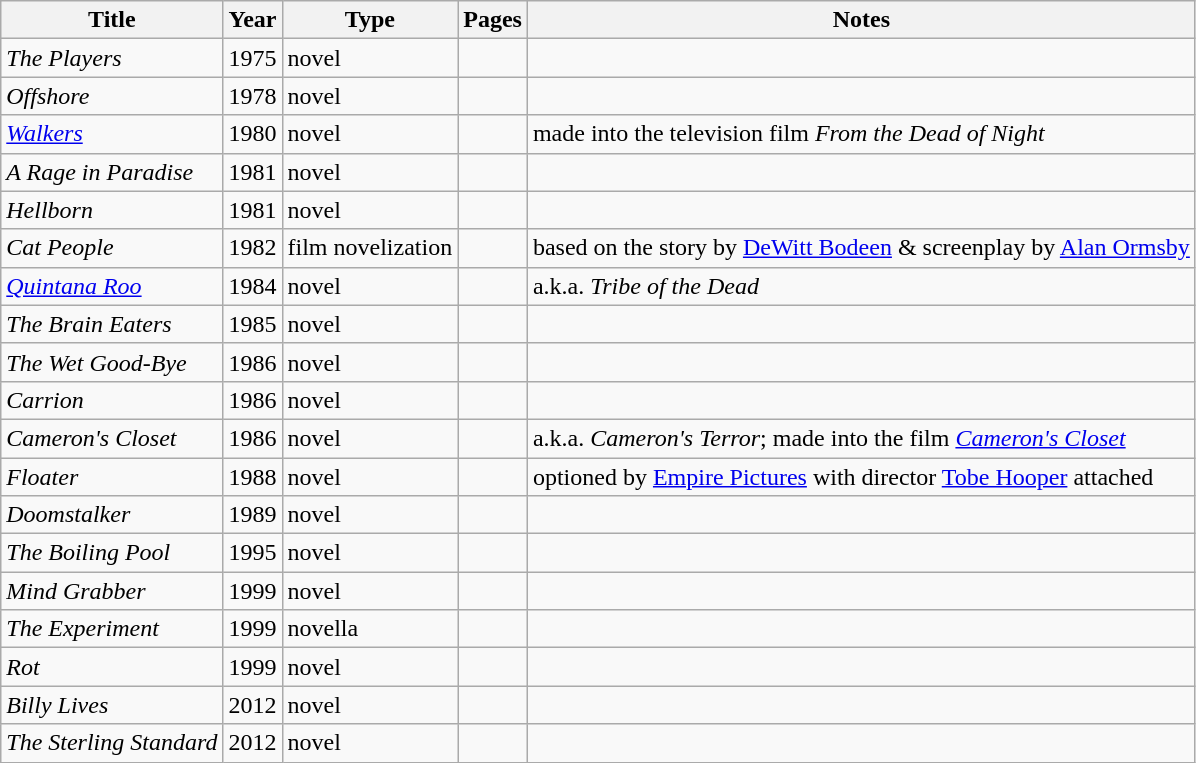<table class="wikitable sortable">
<tr>
<th>Title</th>
<th>Year</th>
<th>Type</th>
<th>Pages</th>
<th>Notes</th>
</tr>
<tr>
<td><em>The Players</em></td>
<td>1975</td>
<td>novel</td>
<td></td>
<td></td>
</tr>
<tr>
<td><em>Offshore</em></td>
<td>1978</td>
<td>novel</td>
<td></td>
<td></td>
</tr>
<tr>
<td><em><a href='#'>Walkers</a></em></td>
<td>1980</td>
<td>novel</td>
<td></td>
<td>made into the television film <em>From the Dead of Night</em></td>
</tr>
<tr>
<td><em>A Rage in Paradise</em></td>
<td>1981</td>
<td>novel</td>
<td></td>
<td></td>
</tr>
<tr>
<td><em>Hellborn</em></td>
<td>1981</td>
<td>novel</td>
<td></td>
<td></td>
</tr>
<tr>
<td><em>Cat People</em></td>
<td>1982</td>
<td>film novelization</td>
<td></td>
<td>based on the story by <a href='#'>DeWitt Bodeen</a> & screenplay by <a href='#'>Alan Ormsby</a></td>
</tr>
<tr>
<td><em><a href='#'>Quintana Roo</a></em></td>
<td>1984</td>
<td>novel</td>
<td></td>
<td>a.k.a. <em>Tribe of the Dead</em></td>
</tr>
<tr>
<td><em>The Brain Eaters</em></td>
<td>1985</td>
<td>novel</td>
<td></td>
<td></td>
</tr>
<tr>
<td><em>The Wet Good-Bye</em></td>
<td>1986</td>
<td>novel</td>
<td></td>
<td></td>
</tr>
<tr>
<td><em>Carrion</em></td>
<td>1986</td>
<td>novel</td>
<td></td>
<td></td>
</tr>
<tr>
<td><em>Cameron's Closet</em></td>
<td>1986</td>
<td>novel</td>
<td></td>
<td>a.k.a. <em>Cameron's Terror</em>; made into the film <em><a href='#'>Cameron's Closet</a></em></td>
</tr>
<tr>
<td><em>Floater</em></td>
<td>1988</td>
<td>novel</td>
<td></td>
<td>optioned by <a href='#'>Empire Pictures</a> with director <a href='#'>Tobe Hooper</a> attached</td>
</tr>
<tr>
<td><em>Doomstalker</em></td>
<td>1989</td>
<td>novel</td>
<td></td>
<td></td>
</tr>
<tr>
<td><em>The Boiling Pool</em></td>
<td>1995</td>
<td>novel</td>
<td></td>
<td></td>
</tr>
<tr>
<td><em>Mind Grabber</em></td>
<td>1999</td>
<td>novel</td>
<td></td>
<td></td>
</tr>
<tr>
<td><em>The Experiment</em></td>
<td>1999</td>
<td>novella</td>
<td></td>
<td></td>
</tr>
<tr>
<td><em>Rot</em></td>
<td>1999</td>
<td>novel</td>
<td></td>
<td></td>
</tr>
<tr>
<td><em>Billy Lives</em></td>
<td>2012</td>
<td>novel</td>
<td></td>
<td></td>
</tr>
<tr>
<td><em>The Sterling Standard</em></td>
<td>2012</td>
<td>novel</td>
<td></td>
<td></td>
</tr>
</table>
